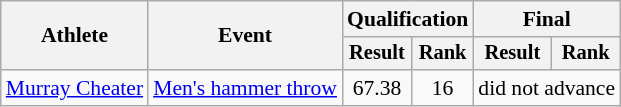<table class=wikitable style="font-size:90%">
<tr>
<th rowspan="2">Athlete</th>
<th rowspan="2">Event</th>
<th colspan="2">Qualification</th>
<th colspan="2">Final</th>
</tr>
<tr style="font-size:95%">
<th>Result</th>
<th>Rank</th>
<th>Result</th>
<th>Rank</th>
</tr>
<tr align=center>
<td align=left><a href='#'>Murray Cheater</a></td>
<td align=left><a href='#'>Men's hammer throw</a></td>
<td>67.38</td>
<td>16</td>
<td colspan=2>did not advance</td>
</tr>
</table>
